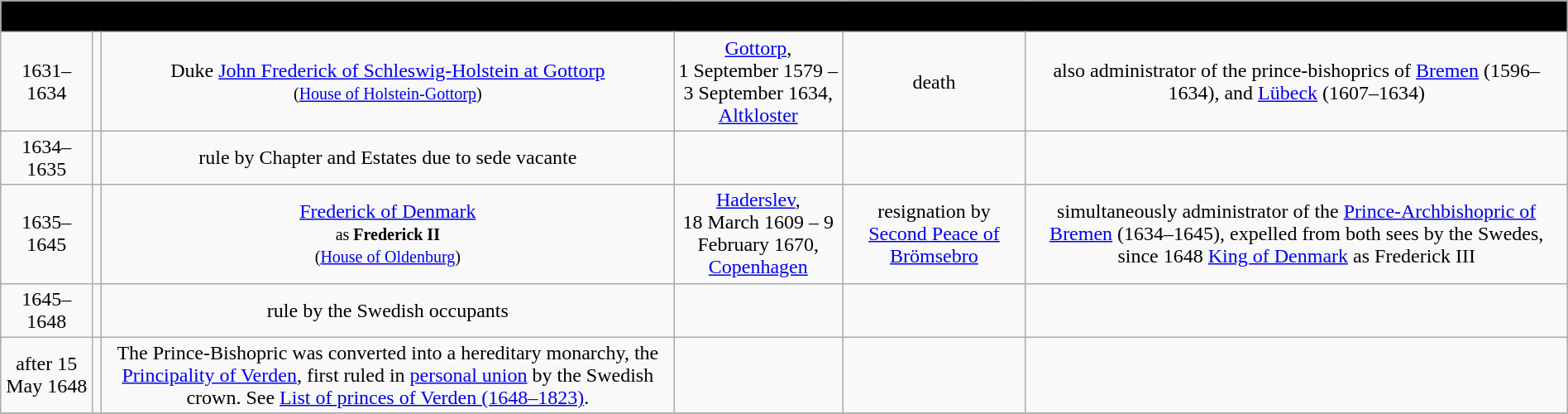<table width=100% class="wikitable">
<tr>
<td colspan="6" bgcolor=black align=center><strong><span> Lutheran Administrators of the Prince-Bishopric (1631–1645)</span></strong></td>
</tr>
<tr>
<td align=center>1631–1634</td>
<td align=center></td>
<td align="center">Duke <a href='#'>John Frederick of Schleswig-Holstein at Gottorp</a> <br><small>(<a href='#'>House of Holstein-Gottorp</a>)</small></td>
<td align="center"><a href='#'>Gottorp</a>, <br>1 September 1579 – <br>3 September 1634, <a href='#'>Altkloster</a></td>
<td align="center">death</td>
<td align="center">also administrator of the prince-bishoprics of <a href='#'>Bremen</a> (1596–1634), and <a href='#'>Lübeck</a> (1607–1634)</td>
</tr>
<tr>
<td align=center>1634–1635</td>
<td align=center></td>
<td align="center">rule by Chapter and Estates due to sede vacante</td>
<td align="center"></td>
<td align="center"></td>
<td align="center"></td>
</tr>
<tr>
<td align=center>1635–1645</td>
<td align=center></td>
<td align="center"><a href='#'>Frederick of Denmark</a> <br><small>as <strong>Frederick II</strong><br>(<a href='#'>House of Oldenburg</a>)</small></td>
<td align="center"><a href='#'>Haderslev</a>, <br>18 March 1609 – 9 February 1670, <br><a href='#'>Copenhagen</a></td>
<td align="center">resignation by <a href='#'>Second Peace of Brömsebro</a></td>
<td align="center">simultaneously administrator of the <a href='#'>Prince-Archbishopric of Bremen</a> (1634–1645), expelled from both sees by the Swedes, since 1648 <a href='#'>King of Denmark</a> as Frederick III</td>
</tr>
<tr>
<td align=center>1645–1648</td>
<td align=center></td>
<td align="center">rule by the Swedish occupants</td>
<td align="center"></td>
<td align="center"></td>
<td align="center"></td>
</tr>
<tr>
<td align=center>after 15 May 1648</td>
<td align=center></td>
<td align="center">The Prince-Bishopric was converted into a hereditary monarchy, the <a href='#'>Principality of Verden</a>, first ruled in <a href='#'>personal union</a> by the Swedish crown. See <a href='#'>List of princes of Verden (1648–1823)</a>.</td>
<td align="center"></td>
<td align="center"></td>
<td align="center"></td>
</tr>
<tr>
</tr>
</table>
